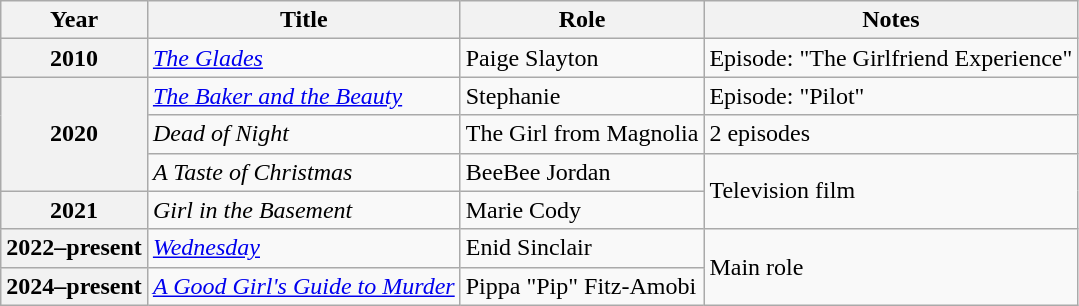<table class="wikitable plainrowheaders sortable">
<tr>
<th scope="col">Year</th>
<th scope="col">Title</th>
<th scope="col">Role</th>
<th scope="col">Notes</th>
</tr>
<tr>
<th scope="row">2010</th>
<td><em><a href='#'>The Glades</a></em></td>
<td>Paige Slayton</td>
<td>Episode: "The Girlfriend Experience"</td>
</tr>
<tr>
<th rowspan="3" scope="row">2020</th>
<td><em><a href='#'>The Baker and the Beauty</a></em></td>
<td>Stephanie</td>
<td>Episode: "Pilot"</td>
</tr>
<tr>
<td><em>Dead of Night</em></td>
<td>The Girl from Magnolia</td>
<td>2 episodes</td>
</tr>
<tr>
<td><em>A Taste of Christmas</em></td>
<td>BeeBee Jordan</td>
<td rowspan="2">Television film</td>
</tr>
<tr>
<th scope="row">2021</th>
<td><em>Girl in the Basement</em></td>
<td>Marie Cody</td>
</tr>
<tr>
<th scope="row">2022–present</th>
<td><em><a href='#'>Wednesday</a></em></td>
<td>Enid Sinclair</td>
<td rowspan="2">Main role</td>
</tr>
<tr>
<th scope="row">2024–present</th>
<td><em><a href='#'>A Good Girl's Guide to Murder</a></em></td>
<td>Pippa "Pip" Fitz-Amobi</td>
</tr>
</table>
